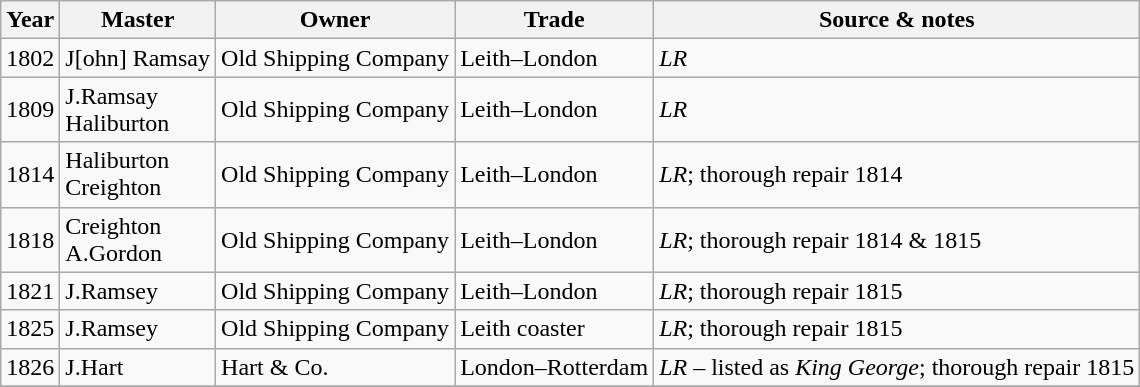<table class=" wikitable">
<tr>
<th>Year</th>
<th>Master</th>
<th>Owner</th>
<th>Trade</th>
<th>Source & notes</th>
</tr>
<tr>
<td>1802</td>
<td>J[ohn] Ramsay</td>
<td>Old Shipping Company</td>
<td>Leith–London</td>
<td><em>LR</em></td>
</tr>
<tr>
<td>1809</td>
<td>J.Ramsay<br>Haliburton</td>
<td>Old Shipping Company</td>
<td>Leith–London</td>
<td><em>LR</em></td>
</tr>
<tr>
<td>1814</td>
<td>Haliburton<br>Creighton</td>
<td>Old Shipping Company</td>
<td>Leith–London</td>
<td><em>LR</em>; thorough repair 1814</td>
</tr>
<tr>
<td>1818</td>
<td>Creighton<br>A.Gordon</td>
<td>Old Shipping Company</td>
<td>Leith–London</td>
<td><em>LR</em>; thorough repair 1814 & 1815</td>
</tr>
<tr>
<td>1821</td>
<td>J.Ramsey</td>
<td>Old Shipping Company</td>
<td>Leith–London</td>
<td><em>LR</em>; thorough repair 1815</td>
</tr>
<tr>
<td>1825</td>
<td>J.Ramsey</td>
<td>Old Shipping Company</td>
<td>Leith coaster</td>
<td><em>LR</em>; thorough repair 1815</td>
</tr>
<tr>
<td>1826</td>
<td>J.Hart</td>
<td>Hart & Co.</td>
<td>London–Rotterdam</td>
<td><em>LR</em> – listed as <em>King George</em>; thorough repair 1815</td>
</tr>
<tr>
</tr>
</table>
